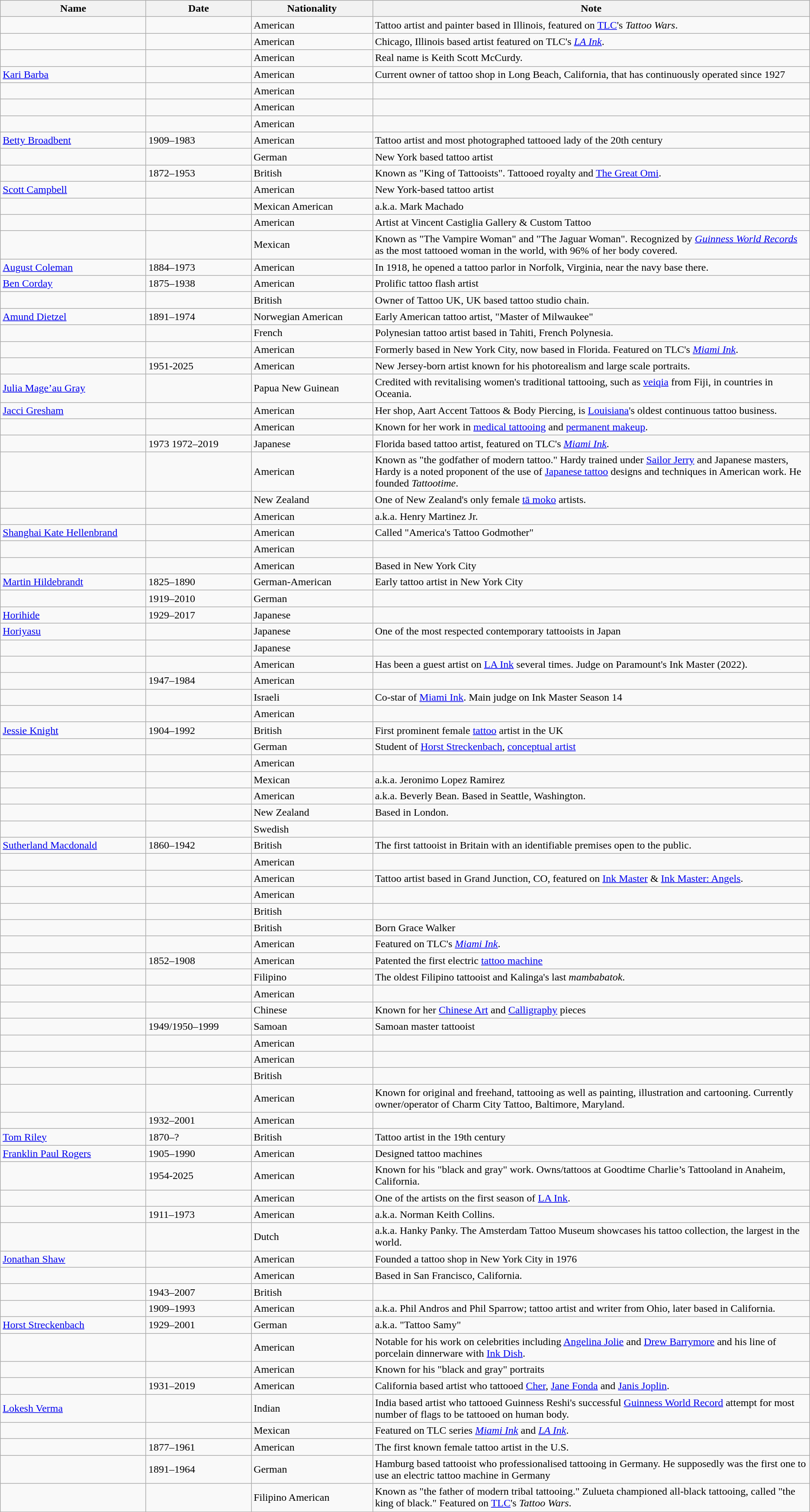<table class="wikitable sortable">
<tr>
<th width="18%">Name</th>
<th width="13%">Date</th>
<th width="15%">Nationality</th>
<th width="54%">Note</th>
</tr>
<tr>
<td></td>
<td></td>
<td>American</td>
<td>Tattoo artist and painter based in Illinois, featured on <a href='#'>TLC</a>'s <em>Tattoo Wars</em>.</td>
</tr>
<tr>
<td></td>
<td></td>
<td>American</td>
<td>Chicago, Illinois based artist featured on TLC's <em><a href='#'>LA Ink</a></em>.</td>
</tr>
<tr>
<td></td>
<td></td>
<td>American</td>
<td>Real name is Keith Scott McCurdy.</td>
</tr>
<tr>
<td><a href='#'>Kari Barba</a></td>
<td></td>
<td>American</td>
<td>Current owner of tattoo shop in Long Beach, California, that has continuously operated since 1927</td>
</tr>
<tr>
<td></td>
<td></td>
<td>American</td>
<td></td>
</tr>
<tr>
<td></td>
<td></td>
<td>American</td>
</tr>
<tr>
<td></td>
<td></td>
<td>American</td>
<td></td>
</tr>
<tr>
<td><a href='#'>Betty Broadbent</a></td>
<td>1909–1983</td>
<td>American</td>
<td>Tattoo artist and most photographed tattooed lady of the 20th century</td>
</tr>
<tr>
<td></td>
<td></td>
<td>German</td>
<td>New York based tattoo artist</td>
</tr>
<tr>
<td></td>
<td>1872–1953</td>
<td>British</td>
<td>Known as "King of Tattooists". Tattooed royalty and <a href='#'>The Great Omi</a>.</td>
</tr>
<tr>
<td><a href='#'>Scott Campbell</a></td>
<td></td>
<td>American</td>
<td>New York-based tattoo artist</td>
</tr>
<tr>
<td></td>
<td></td>
<td>Mexican American</td>
<td>a.k.a. Mark Machado</td>
</tr>
<tr>
<td></td>
<td></td>
<td>American</td>
<td>Artist at Vincent Castiglia Gallery & Custom Tattoo</td>
</tr>
<tr>
<td></td>
<td></td>
<td>Mexican</td>
<td>Known as "The Vampire Woman" and "The Jaguar Woman". Recognized by <em><a href='#'>Guinness World Records</a></em> as the most tattooed woman in the world, with 96% of her body covered.</td>
</tr>
<tr>
<td><a href='#'>August Coleman</a></td>
<td>1884–1973</td>
<td>American</td>
<td>In 1918, he opened a tattoo parlor in Norfolk, Virginia, near the navy base there.</td>
</tr>
<tr>
<td><a href='#'>Ben Corday</a></td>
<td>1875–1938</td>
<td>American</td>
<td>Prolific tattoo flash artist</td>
</tr>
<tr>
<td></td>
<td></td>
<td>British</td>
<td>Owner of Tattoo UK, UK based tattoo studio chain.</td>
</tr>
<tr>
<td><a href='#'>Amund Dietzel</a></td>
<td>1891–1974</td>
<td>Norwegian American</td>
<td>Early American tattoo artist, "Master of Milwaukee"</td>
</tr>
<tr>
<td></td>
<td></td>
<td>French</td>
<td>Polynesian tattoo artist based in Tahiti, French Polynesia.</td>
</tr>
<tr>
<td></td>
<td></td>
<td>American</td>
<td>Formerly based in New York City, now based in Florida. Featured on TLC's <em><a href='#'>Miami Ink</a></em>.</td>
</tr>
<tr>
<td></td>
<td>1951-2025</td>
<td>American</td>
<td>New Jersey-born artist known for his photorealism and large scale portraits.</td>
</tr>
<tr>
<td><a href='#'>Julia Mage’au Gray</a></td>
<td></td>
<td>Papua New Guinean</td>
<td>Credited with revitalising women's traditional tattooing, such as <a href='#'>veiqia</a> from Fiji, in countries in Oceania.</td>
</tr>
<tr>
<td><a href='#'>Jacci Gresham</a></td>
<td></td>
<td>American</td>
<td>Her shop, Aart Accent Tattoos & Body Piercing, is <a href='#'>Louisiana</a>'s oldest continuous tattoo business.</td>
</tr>
<tr>
<td></td>
<td></td>
<td>American</td>
<td>Known for her work in <a href='#'>medical tattooing</a> and <a href='#'>permanent makeup</a>.</td>
</tr>
<tr>
<td></td>
<td><span>1973</span> 1972–2019</td>
<td>Japanese</td>
<td>Florida based tattoo artist, featured on TLC's <em><a href='#'>Miami Ink</a></em>.</td>
</tr>
<tr>
<td></td>
<td></td>
<td>American</td>
<td>Known as "the godfather of modern tattoo." Hardy trained under <a href='#'>Sailor Jerry</a> and Japanese masters, Hardy is a noted proponent of the use of <a href='#'>Japanese tattoo</a> designs and techniques in American work. He founded <em>Tattootime</em>.</td>
</tr>
<tr>
<td></td>
<td></td>
<td>New Zealand</td>
<td>One of New Zealand's only female <a href='#'>tā moko</a> artists.</td>
</tr>
<tr>
<td></td>
<td></td>
<td>American</td>
<td>a.k.a. Henry Martinez Jr.</td>
</tr>
<tr>
<td><a href='#'>Shanghai Kate Hellenbrand</a></td>
<td></td>
<td>American</td>
<td>Called "America's Tattoo Godmother"</td>
</tr>
<tr>
<td></td>
<td></td>
<td>American</td>
<td></td>
</tr>
<tr>
<td></td>
<td></td>
<td>American</td>
<td>Based in New York City</td>
</tr>
<tr>
<td><a href='#'>Martin Hildebrandt</a></td>
<td>1825–1890</td>
<td>German-American</td>
<td>Early tattoo artist in New York City</td>
</tr>
<tr>
<td></td>
<td>1919–2010</td>
<td>German</td>
<td></td>
</tr>
<tr>
<td><a href='#'>Horihide</a></td>
<td>1929–2017</td>
<td>Japanese</td>
<td></td>
</tr>
<tr>
<td><a href='#'>Horiyasu</a></td>
<td></td>
<td>Japanese</td>
<td>One of the most respected contemporary tattooists in Japan</td>
</tr>
<tr>
<td></td>
<td></td>
<td>Japanese</td>
<td></td>
</tr>
<tr>
<td></td>
<td></td>
<td>American</td>
<td>Has been a guest artist on <a href='#'>LA Ink</a> several times. Judge on Paramount's Ink Master (2022).</td>
</tr>
<tr>
<td></td>
<td>1947–1984</td>
<td>American</td>
<td></td>
</tr>
<tr>
<td></td>
<td></td>
<td>Israeli</td>
<td>Co-star of <a href='#'>Miami Ink</a>. Main judge on Ink Master Season 14</td>
</tr>
<tr>
<td></td>
<td></td>
<td>American</td>
<td></td>
</tr>
<tr>
<td><a href='#'>Jessie Knight</a></td>
<td>1904–1992</td>
<td>British</td>
<td>First prominent female <a href='#'>tattoo</a> artist in the UK</td>
</tr>
<tr>
<td></td>
<td></td>
<td>German</td>
<td>Student of <a href='#'>Horst Streckenbach</a>, <a href='#'>conceptual artist</a></td>
</tr>
<tr>
<td></td>
<td></td>
<td>American</td>
<td></td>
</tr>
<tr>
<td></td>
<td></td>
<td>Mexican</td>
<td>a.k.a. Jeronimo Lopez Ramirez</td>
</tr>
<tr>
<td></td>
<td></td>
<td>American</td>
<td>a.k.a. Beverly Bean. Based in Seattle, Washington.</td>
</tr>
<tr>
<td></td>
<td></td>
<td>New Zealand</td>
<td>Based in London.</td>
</tr>
<tr>
<td></td>
<td></td>
<td>Swedish</td>
<td></td>
</tr>
<tr>
<td><a href='#'>Sutherland Macdonald</a></td>
<td>1860–1942</td>
<td>British</td>
<td>The first tattooist in Britain with an identifiable premises open to the public.</td>
</tr>
<tr>
<td></td>
<td></td>
<td>American</td>
<td></td>
</tr>
<tr>
<td></td>
<td></td>
<td>American</td>
<td>Tattoo artist based in Grand Junction, CO, featured on <a href='#'>Ink Master</a> & <a href='#'>Ink Master: Angels</a>.</td>
</tr>
<tr>
<td></td>
<td></td>
<td>American</td>
<td></td>
</tr>
<tr>
<td></td>
<td></td>
<td>British</td>
<td></td>
</tr>
<tr>
<td></td>
<td></td>
<td>British</td>
<td>Born Grace Walker</td>
</tr>
<tr>
<td></td>
<td></td>
<td>American</td>
<td>Featured on TLC's <em><a href='#'>Miami Ink</a></em>.</td>
</tr>
<tr>
<td></td>
<td>1852–1908</td>
<td>American</td>
<td>Patented the first electric <a href='#'>tattoo machine</a></td>
</tr>
<tr>
<td></td>
<td></td>
<td>Filipino</td>
<td>The oldest Filipino tattooist and Kalinga's last <em>mambabatok</em>.</td>
</tr>
<tr>
<td></td>
<td></td>
<td>American</td>
<td></td>
</tr>
<tr>
<td></td>
<td></td>
<td>Chinese</td>
<td>Known for her <a href='#'>Chinese Art</a> and <a href='#'>Calligraphy</a> pieces</td>
</tr>
<tr>
<td></td>
<td>1949/1950–1999</td>
<td>Samoan</td>
<td>Samoan master tattooist</td>
</tr>
<tr>
<td></td>
<td></td>
<td>American</td>
<td></td>
</tr>
<tr>
<td></td>
<td></td>
<td>American</td>
<td></td>
</tr>
<tr>
<td></td>
<td></td>
<td>British</td>
<td></td>
</tr>
<tr>
<td></td>
<td></td>
<td>American</td>
<td>Known for original and freehand, tattooing as well as painting, illustration and cartooning. Currently owner/operator of Charm City Tattoo, Baltimore, Maryland.</td>
</tr>
<tr>
<td></td>
<td>1932–2001</td>
<td>American</td>
<td></td>
</tr>
<tr>
<td><a href='#'>Tom Riley</a></td>
<td>1870–?</td>
<td>British</td>
<td>Tattoo artist in the 19th century</td>
</tr>
<tr>
<td><a href='#'>Franklin Paul Rogers</a></td>
<td>1905–1990</td>
<td>American</td>
<td>Designed tattoo machines</td>
</tr>
<tr>
<td></td>
<td>1954-2025</td>
<td>American</td>
<td>Known for his "black and gray" work. Owns/tattoos at Goodtime Charlie’s Tattooland in Anaheim, California.</td>
</tr>
<tr>
<td></td>
<td></td>
<td>American</td>
<td>One of the artists on the first season of <a href='#'>LA Ink</a>.</td>
</tr>
<tr>
<td></td>
<td>1911–1973</td>
<td>American</td>
<td>a.k.a. Norman Keith Collins.</td>
</tr>
<tr>
<td></td>
<td></td>
<td>Dutch</td>
<td>a.k.a. Hanky Panky. The Amsterdam Tattoo Museum showcases his tattoo collection, the largest in the world.</td>
</tr>
<tr>
<td><a href='#'>Jonathan Shaw</a></td>
<td></td>
<td>American</td>
<td>Founded a tattoo shop in New York City in 1976</td>
</tr>
<tr>
<td></td>
<td></td>
<td>American</td>
<td>Based in San Francisco, California.</td>
</tr>
<tr>
<td></td>
<td>1943–2007</td>
<td>British</td>
<td></td>
</tr>
<tr>
<td></td>
<td>1909–1993</td>
<td>American</td>
<td>a.k.a. Phil Andros and Phil Sparrow; tattoo artist and writer from Ohio, later based in California.</td>
</tr>
<tr>
<td><a href='#'>Horst Streckenbach</a></td>
<td>1929–2001</td>
<td>German</td>
<td>a.k.a. "Tattoo Samy"</td>
</tr>
<tr>
<td></td>
<td></td>
<td>American</td>
<td>Notable for his work on celebrities including <a href='#'>Angelina Jolie</a> and <a href='#'>Drew Barrymore</a> and his line of porcelain dinnerware with <a href='#'>Ink Dish</a>.</td>
</tr>
<tr>
<td></td>
<td></td>
<td>American</td>
<td>Known for his "black and gray" portraits</td>
</tr>
<tr>
<td></td>
<td>1931–2019</td>
<td>American</td>
<td>California based artist who tattooed <a href='#'>Cher</a>, <a href='#'>Jane Fonda</a> and <a href='#'>Janis Joplin</a>.</td>
</tr>
<tr>
<td><a href='#'>Lokesh Verma</a></td>
<td></td>
<td>Indian</td>
<td>India based artist who tattooed Guinness Reshi's successful <a href='#'>Guinness World Record</a> attempt for most number of flags to be tattooed on human body.</td>
</tr>
<tr>
<td></td>
<td></td>
<td>Mexican</td>
<td>Featured on TLC series <em><a href='#'>Miami Ink</a></em> and <em><a href='#'>LA Ink</a></em>.</td>
</tr>
<tr>
<td></td>
<td>1877–1961</td>
<td>American</td>
<td>The first known female tattoo artist in the U.S.</td>
</tr>
<tr>
<td></td>
<td>1891–1964</td>
<td>German</td>
<td>Hamburg based tattooist who professionalised tattooing in Germany. He supposedly was the first one to use an electric tattoo machine in Germany</td>
</tr>
<tr>
<td></td>
<td></td>
<td>Filipino American</td>
<td>Known as "the father of modern tribal tattooing." Zulueta championed all-black tattooing, called "the king of black." Featured on <a href='#'>TLC</a>'s <em>Tattoo Wars</em>.</td>
</tr>
<tr>
</tr>
</table>
